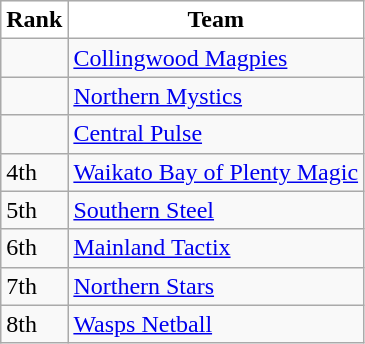<table class="wikitable collapsible">
<tr>
<th style="background:white;">Rank</th>
<th style="background:white;">Team</th>
</tr>
<tr>
<td></td>
<td> <a href='#'>Collingwood Magpies</a></td>
</tr>
<tr>
<td></td>
<td> <a href='#'>Northern Mystics</a></td>
</tr>
<tr>
<td></td>
<td> <a href='#'>Central Pulse</a></td>
</tr>
<tr>
<td>4th</td>
<td> <a href='#'>Waikato Bay of Plenty Magic</a></td>
</tr>
<tr>
<td>5th</td>
<td> <a href='#'>Southern Steel</a></td>
</tr>
<tr>
<td>6th</td>
<td> <a href='#'>Mainland Tactix</a></td>
</tr>
<tr>
<td>7th</td>
<td> <a href='#'>Northern Stars</a></td>
</tr>
<tr>
<td>8th</td>
<td> <a href='#'>Wasps Netball</a></td>
</tr>
</table>
